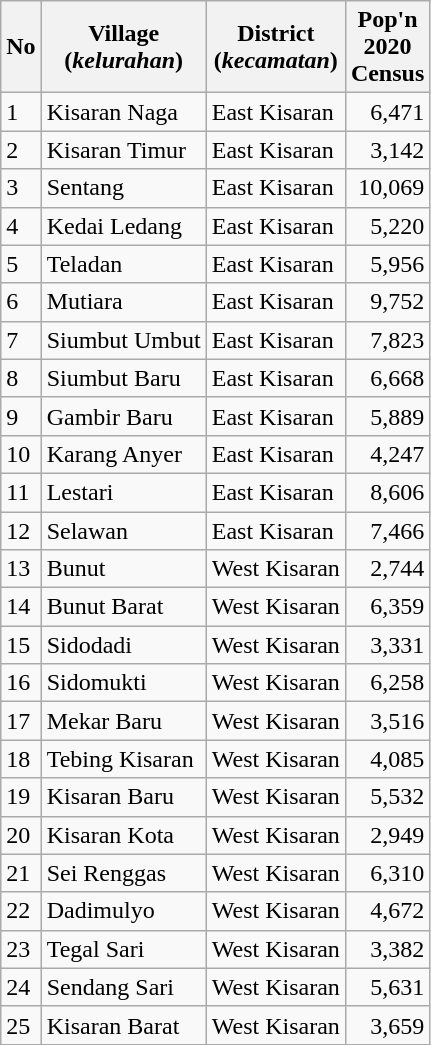<table Class = "wikitable">
<tr>
<th>No</th>
<th>Village <br>(<em>kelurahan</em>)</th>
<th>District <br>(<em>kecamatan</em>)</th>
<th>Pop'n <br>2020 <br>Census</th>
</tr>
<tr>
<td>1</td>
<td>Kisaran Naga</td>
<td>East Kisaran</td>
<td align="right">6,471</td>
</tr>
<tr>
<td>2</td>
<td>Kisaran Timur</td>
<td>East Kisaran</td>
<td align="right">3,142</td>
</tr>
<tr>
<td>3</td>
<td>Sentang</td>
<td>East Kisaran</td>
<td align="right">10,069</td>
</tr>
<tr>
<td>4</td>
<td>Kedai Ledang</td>
<td>East Kisaran</td>
<td align="right">5,220</td>
</tr>
<tr>
<td>5</td>
<td>Teladan</td>
<td>East Kisaran</td>
<td align="right">5,956</td>
</tr>
<tr>
<td>6</td>
<td>Mutiara</td>
<td>East Kisaran</td>
<td align="right">9,752</td>
</tr>
<tr>
<td>7</td>
<td>Siumbut Umbut</td>
<td>East Kisaran</td>
<td align="right">7,823</td>
</tr>
<tr>
<td>8</td>
<td>Siumbut Baru</td>
<td>East Kisaran</td>
<td align="right">6,668</td>
</tr>
<tr>
<td>9</td>
<td>Gambir Baru</td>
<td>East Kisaran</td>
<td align="right">5,889</td>
</tr>
<tr>
<td>10</td>
<td>Karang Anyer</td>
<td>East Kisaran</td>
<td align="right">4,247</td>
</tr>
<tr>
<td>11</td>
<td>Lestari</td>
<td>East Kisaran</td>
<td align="right">8,606</td>
</tr>
<tr>
<td>12</td>
<td>Selawan</td>
<td>East Kisaran</td>
<td align="right">7,466</td>
</tr>
<tr>
<td>13</td>
<td>Bunut</td>
<td>West Kisaran</td>
<td align="right">2,744</td>
</tr>
<tr>
<td>14</td>
<td>Bunut Barat</td>
<td>West Kisaran</td>
<td align="right">6,359</td>
</tr>
<tr>
<td>15</td>
<td>Sidodadi</td>
<td>West Kisaran</td>
<td align="right">3,331</td>
</tr>
<tr>
<td>16</td>
<td>Sidomukti</td>
<td>West Kisaran</td>
<td align="right">6,258</td>
</tr>
<tr>
<td>17</td>
<td>Mekar Baru</td>
<td>West Kisaran</td>
<td align="right">3,516</td>
</tr>
<tr>
<td>18</td>
<td>Tebing Kisaran</td>
<td>West Kisaran</td>
<td align="right">4,085</td>
</tr>
<tr>
<td>19</td>
<td>Kisaran Baru</td>
<td>West Kisaran</td>
<td align="right">5,532</td>
</tr>
<tr>
<td>20</td>
<td>Kisaran Kota</td>
<td>West Kisaran</td>
<td align="right">2,949</td>
</tr>
<tr>
<td>21</td>
<td>Sei Renggas</td>
<td>West Kisaran</td>
<td align="right">6,310</td>
</tr>
<tr>
<td>22</td>
<td>Dadimulyo</td>
<td>West Kisaran</td>
<td align="right">4,672</td>
</tr>
<tr>
<td>23</td>
<td>Tegal Sari</td>
<td>West Kisaran</td>
<td align="right">3,382</td>
</tr>
<tr>
<td>24</td>
<td>Sendang Sari</td>
<td>West Kisaran</td>
<td align="right">5,631</td>
</tr>
<tr>
<td>25</td>
<td>Kisaran Barat</td>
<td>West Kisaran</td>
<td align="right">3,659</td>
</tr>
</table>
